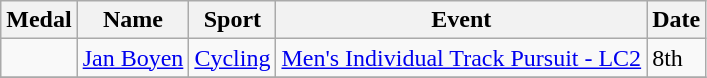<table class="wikitable sortable">
<tr>
<th>Medal</th>
<th>Name</th>
<th>Sport</th>
<th>Event</th>
<th>Date</th>
</tr>
<tr>
<td></td>
<td><a href='#'>Jan Boyen</a></td>
<td><a href='#'>Cycling</a></td>
<td><a href='#'>Men's Individual Track Pursuit - LC2</a></td>
<td>8th</td>
</tr>
<tr>
</tr>
</table>
